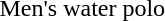<table>
<tr>
<td>Men's water polo</td>
<td></td>
<td></td>
<td></td>
</tr>
</table>
